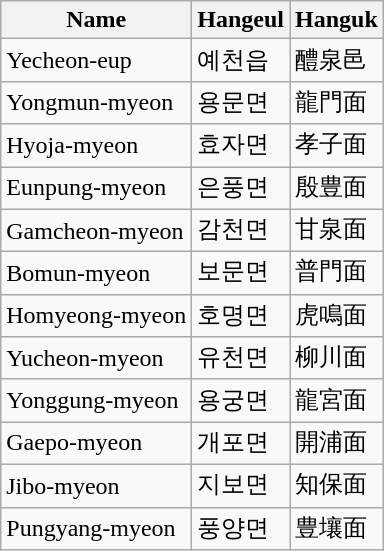<table class="wikitable sortable">
<tr>
<th>Name</th>
<th>Hangeul</th>
<th>Hanguk</th>
</tr>
<tr>
<td>Yecheon-eup</td>
<td>예천읍</td>
<td>醴泉邑</td>
</tr>
<tr>
<td>Yongmun-myeon</td>
<td>용문면</td>
<td>龍門面</td>
</tr>
<tr>
<td>Hyoja-myeon</td>
<td>효자면</td>
<td>孝子面</td>
</tr>
<tr>
<td>Eunpung-myeon</td>
<td>은풍면</td>
<td>殷豊面</td>
</tr>
<tr>
<td>Gamcheon-myeon</td>
<td>감천면</td>
<td>甘泉面</td>
</tr>
<tr>
<td>Bomun-myeon</td>
<td>보문면</td>
<td>普門面</td>
</tr>
<tr>
<td>Homyeong-myeon</td>
<td>호명면</td>
<td>虎鳴面</td>
</tr>
<tr>
<td>Yucheon-myeon</td>
<td>유천면</td>
<td>柳川面</td>
</tr>
<tr>
<td>Yonggung-myeon</td>
<td>용궁면</td>
<td>龍宮面</td>
</tr>
<tr>
<td>Gaepo-myeon</td>
<td>개포면</td>
<td>開浦面</td>
</tr>
<tr>
<td>Jibo-myeon</td>
<td>지보면</td>
<td>知保面</td>
</tr>
<tr>
<td>Pungyang-myeon</td>
<td>풍양면</td>
<td>豊壤面</td>
</tr>
</table>
